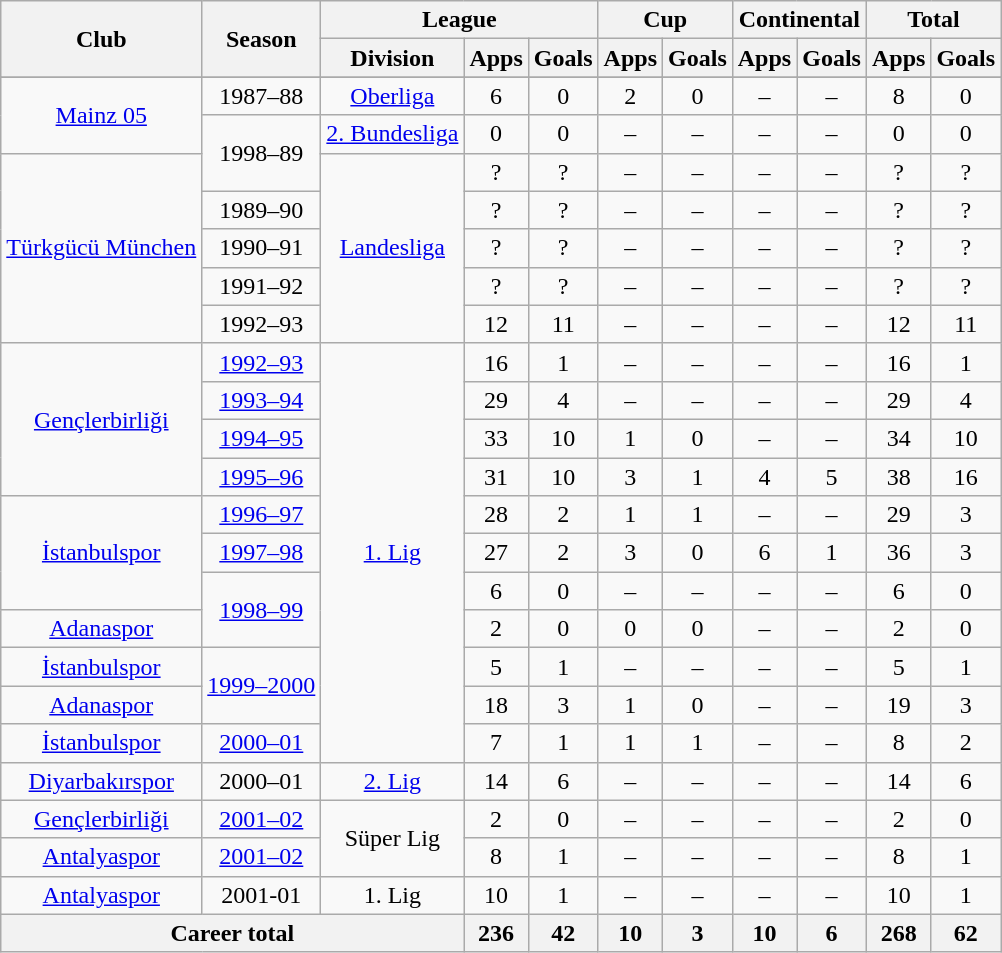<table class="wikitable" style="text-align: center;">
<tr>
<th rowspan="2">Club</th>
<th rowspan="2">Season</th>
<th colspan="3">League</th>
<th colspan="2">Cup </th>
<th colspan="2">Continental </th>
<th colspan="2">Total</th>
</tr>
<tr>
<th>Division</th>
<th>Apps</th>
<th>Goals</th>
<th>Apps</th>
<th>Goals</th>
<th>Apps</th>
<th>Goals</th>
<th>Apps</th>
<th>Goals</th>
</tr>
<tr>
</tr>
<tr>
<td rowspan="2"><a href='#'>Mainz 05</a></td>
<td>1987–88</td>
<td><a href='#'>Oberliga</a></td>
<td>6</td>
<td>0</td>
<td>2</td>
<td>0</td>
<td>–</td>
<td>–</td>
<td>8</td>
<td>0</td>
</tr>
<tr>
<td rowspan="2">1998–89</td>
<td><a href='#'>2. Bundesliga</a></td>
<td>0</td>
<td>0</td>
<td>–</td>
<td>–</td>
<td>–</td>
<td>–</td>
<td>0</td>
<td>0</td>
</tr>
<tr>
<td rowspan="5"><a href='#'>Türkgücü München</a></td>
<td rowspan="5"><a href='#'>Landesliga</a></td>
<td>?</td>
<td>?</td>
<td>–</td>
<td>–</td>
<td>–</td>
<td>–</td>
<td>?</td>
<td>?</td>
</tr>
<tr>
<td>1989–90</td>
<td>?</td>
<td>?</td>
<td>–</td>
<td>–</td>
<td>–</td>
<td>–</td>
<td>?</td>
<td>?</td>
</tr>
<tr>
<td>1990–91</td>
<td>?</td>
<td>?</td>
<td>–</td>
<td>–</td>
<td>–</td>
<td>–</td>
<td>?</td>
<td>?</td>
</tr>
<tr>
<td>1991–92</td>
<td>?</td>
<td>?</td>
<td>–</td>
<td>–</td>
<td>–</td>
<td>–</td>
<td>?</td>
<td>?</td>
</tr>
<tr>
<td>1992–93</td>
<td>12</td>
<td>11</td>
<td>–</td>
<td>–</td>
<td>–</td>
<td>–</td>
<td>12</td>
<td>11</td>
</tr>
<tr>
<td rowspan="4"><a href='#'>Gençlerbirliği</a></td>
<td><a href='#'>1992–93</a></td>
<td rowspan="11"><a href='#'>1. Lig</a></td>
<td>16</td>
<td>1</td>
<td>–</td>
<td>–</td>
<td>–</td>
<td>–</td>
<td>16</td>
<td>1</td>
</tr>
<tr>
<td><a href='#'>1993–94</a></td>
<td>29</td>
<td>4</td>
<td>–</td>
<td>–</td>
<td>–</td>
<td>–</td>
<td>29</td>
<td>4</td>
</tr>
<tr>
<td><a href='#'>1994–95</a></td>
<td>33</td>
<td>10</td>
<td>1</td>
<td>0</td>
<td>–</td>
<td>–</td>
<td>34</td>
<td>10</td>
</tr>
<tr>
<td><a href='#'>1995–96</a></td>
<td>31</td>
<td>10</td>
<td>3</td>
<td>1</td>
<td>4</td>
<td>5</td>
<td>38</td>
<td>16</td>
</tr>
<tr>
<td rowspan="3"><a href='#'>İstanbulspor</a></td>
<td><a href='#'>1996–97</a></td>
<td>28</td>
<td>2</td>
<td>1</td>
<td>1</td>
<td>–</td>
<td>–</td>
<td>29</td>
<td>3</td>
</tr>
<tr>
<td><a href='#'>1997–98</a></td>
<td>27</td>
<td>2</td>
<td>3</td>
<td>0</td>
<td>6</td>
<td>1</td>
<td>36</td>
<td>3</td>
</tr>
<tr>
<td rowspan="2"><a href='#'>1998–99</a></td>
<td>6</td>
<td>0</td>
<td>–</td>
<td>–</td>
<td>–</td>
<td>–</td>
<td>6</td>
<td>0</td>
</tr>
<tr>
<td><a href='#'>Adanaspor</a></td>
<td>2</td>
<td>0</td>
<td>0</td>
<td>0</td>
<td>–</td>
<td>–</td>
<td>2</td>
<td>0</td>
</tr>
<tr>
<td><a href='#'>İstanbulspor</a></td>
<td rowspan="2"><a href='#'>1999–2000</a></td>
<td>5</td>
<td>1</td>
<td>–</td>
<td>–</td>
<td>–</td>
<td>–</td>
<td>5</td>
<td>1</td>
</tr>
<tr>
<td><a href='#'>Adanaspor</a></td>
<td>18</td>
<td>3</td>
<td>1</td>
<td>0</td>
<td>–</td>
<td>–</td>
<td>19</td>
<td>3</td>
</tr>
<tr>
<td><a href='#'>İstanbulspor</a></td>
<td><a href='#'>2000–01</a></td>
<td>7</td>
<td>1</td>
<td>1</td>
<td>1</td>
<td>–</td>
<td>–</td>
<td>8</td>
<td>2</td>
</tr>
<tr>
<td><a href='#'>Diyarbakırspor</a></td>
<td>2000–01</td>
<td><a href='#'>2. Lig</a></td>
<td>14</td>
<td>6</td>
<td>–</td>
<td>–</td>
<td>–</td>
<td>–</td>
<td>14</td>
<td>6</td>
</tr>
<tr>
<td><a href='#'>Gençlerbirliği</a></td>
<td><a href='#'>2001–02</a></td>
<td rowspan="2">Süper Lig</td>
<td>2</td>
<td>0</td>
<td>–</td>
<td>–</td>
<td>–</td>
<td>–</td>
<td>2</td>
<td>0</td>
</tr>
<tr>
<td><a href='#'>Antalyaspor</a></td>
<td><a href='#'>2001–02</a></td>
<td>8</td>
<td>1</td>
<td>–</td>
<td>–</td>
<td>–</td>
<td>–</td>
<td>8</td>
<td>1</td>
</tr>
<tr>
<td><a href='#'>Antalyaspor</a></td>
<td>2001-01</td>
<td>1. Lig</td>
<td>10</td>
<td>1</td>
<td>–</td>
<td>–</td>
<td>–</td>
<td>–</td>
<td>10</td>
<td>1</td>
</tr>
<tr>
<th colspan="3">Career total</th>
<th>236</th>
<th>42</th>
<th>10</th>
<th>3</th>
<th>10</th>
<th>6</th>
<th>268</th>
<th>62</th>
</tr>
</table>
